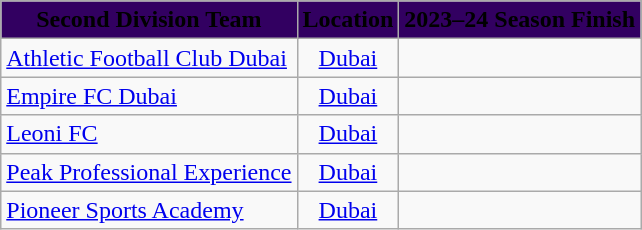<table class="wikitable sortable">
<tr>
<th style="background-color:#320061;"><span>Second Division Team</span></th>
<th style="background-color:#320061;"><span>Location</span></th>
<th style="background-color:#320061;"><span>2023–24</span> <span>Season Finish</span></th>
</tr>
<tr>
<td><a href='#'>Athletic Football Club Dubai</a></td>
<td style="text-align:center"><a href='#'>Dubai</a></td>
<td style="text-align:center"></td>
</tr>
<tr>
<td><a href='#'>Empire FC Dubai</a></td>
<td style="text-align:center"><a href='#'>Dubai</a></td>
<td style="text-align:center"></td>
</tr>
<tr>
<td><a href='#'>Leoni FC</a></td>
<td style="text-align:center"><a href='#'>Dubai</a></td>
<td style="text-align:center"></td>
</tr>
<tr>
<td><a href='#'>Peak Professional Experience</a></td>
<td style="text-align:center"><a href='#'>Dubai</a></td>
<td style="text-align:center"></td>
</tr>
<tr>
<td><a href='#'>Pioneer Sports Academy</a></td>
<td style="text-align:center"><a href='#'>Dubai</a></td>
<td style="text-align:center"></td>
</tr>
</table>
